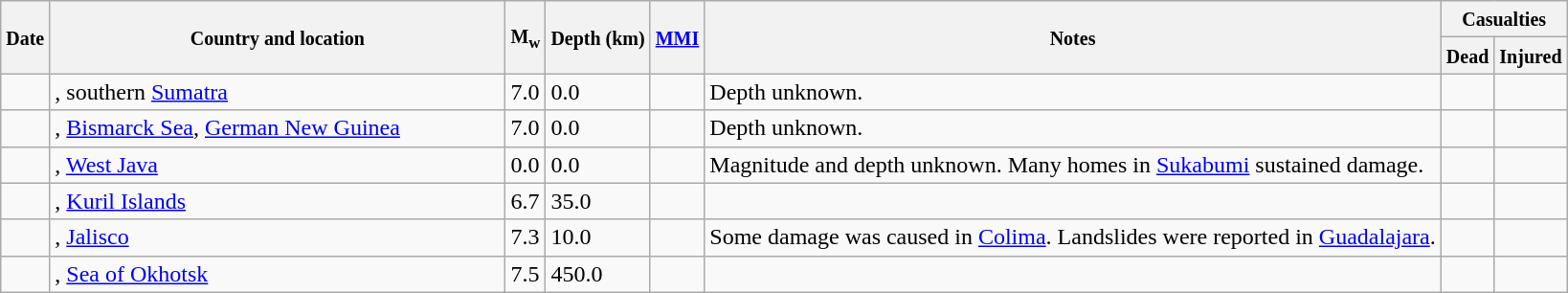<table class="wikitable sortable sort-under" style="border:1px black; margin-left:1em;">
<tr>
<th rowspan="2"><small>Date</small></th>
<th rowspan="2" style="width: 310px"><small>Country and location</small></th>
<th rowspan="2"><small>M<sub>w</sub></small></th>
<th rowspan="2"><small>Depth (km)</small></th>
<th rowspan="2"><small><a href='#'>MMI</a></small></th>
<th rowspan="2" class="unsortable"><small>Notes</small></th>
<th colspan="2"><small>Casualties</small></th>
</tr>
<tr>
<th><small>Dead</small></th>
<th><small>Injured</small></th>
</tr>
<tr>
<td></td>
<td>, southern <a href='#'>Sumatra</a></td>
<td>7.0</td>
<td>0.0</td>
<td></td>
<td>Depth unknown.</td>
<td></td>
<td></td>
</tr>
<tr>
<td></td>
<td>, <a href='#'>Bismarck Sea</a>, <a href='#'>German New Guinea</a></td>
<td>7.0</td>
<td>0.0</td>
<td></td>
<td>Depth unknown.</td>
<td></td>
<td></td>
</tr>
<tr>
<td></td>
<td>, <a href='#'>West Java</a></td>
<td>0.0</td>
<td>0.0</td>
<td></td>
<td>Magnitude and depth unknown. Many homes in <a href='#'>Sukabumi</a> sustained damage.</td>
<td></td>
<td></td>
</tr>
<tr>
<td></td>
<td>, <a href='#'>Kuril Islands</a></td>
<td>6.7</td>
<td>35.0</td>
<td></td>
<td></td>
<td></td>
<td></td>
</tr>
<tr>
<td></td>
<td>, <a href='#'>Jalisco</a></td>
<td>7.3</td>
<td>10.0</td>
<td></td>
<td>Some damage was caused in <a href='#'>Colima</a>. Landslides were reported in <a href='#'>Guadalajara</a>.</td>
<td></td>
<td></td>
</tr>
<tr>
<td></td>
<td>, <a href='#'>Sea of Okhotsk</a></td>
<td>7.5</td>
<td>450.0</td>
<td></td>
<td></td>
<td></td>
<td></td>
</tr>
</table>
